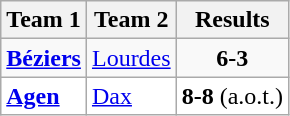<table class="wikitable">
<tr>
<th>Team 1</th>
<th>Team 2</th>
<th>Results</th>
</tr>
<tr>
<td><strong><a href='#'>Béziers</a></strong></td>
<td><a href='#'>Lourdes</a></td>
<td align="center"><strong>6-3</strong></td>
</tr>
<tr bgcolor="white">
<td><strong><a href='#'>Agen</a></strong></td>
<td><a href='#'>Dax</a></td>
<td align="center"><strong>8-8</strong> (a.o.t.)</td>
</tr>
</table>
